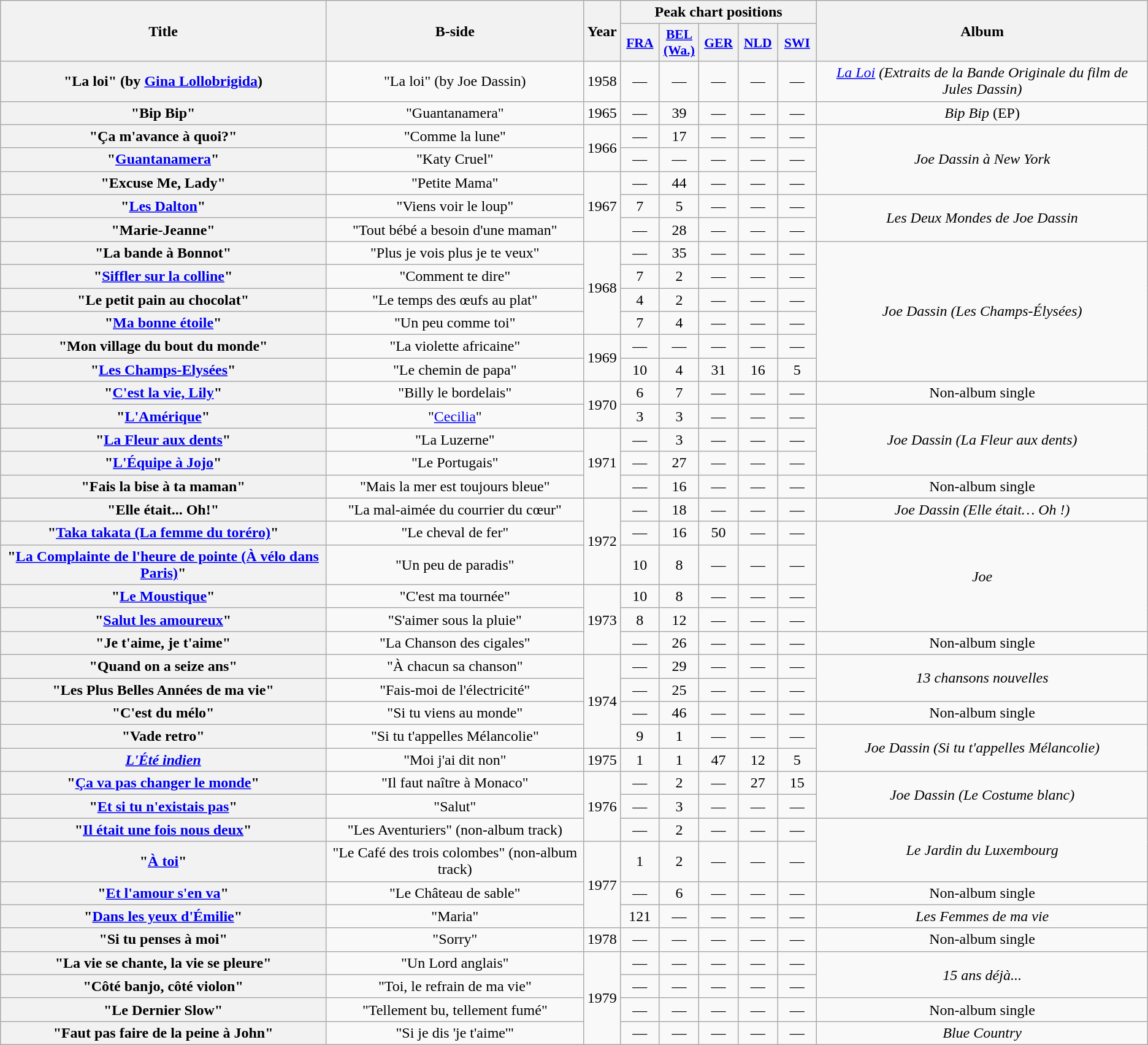<table class="wikitable plainrowheaders" style="text-align:center;">
<tr>
<th rowspan="2" scope="col">Title</th>
<th rowspan="2">B-side</th>
<th rowspan="2" scope="col">Year</th>
<th colspan="5">Peak chart positions</th>
<th rowspan="2">Album</th>
</tr>
<tr>
<th scope="col" style="width:2.5em;font-size:90%;"><a href='#'>FRA</a><br></th>
<th scope="col" style="width:2.5em;font-size:90%;"><a href='#'>BEL<br>(Wa.)</a><br></th>
<th scope="col" style="width:2.5em;font-size:90%;"><a href='#'>GER</a><br></th>
<th scope="col" style="width:2.5em;font-size:90%;"><a href='#'>NLD</a><br></th>
<th scope="col" style="width:2.5em;font-size:90%;"><a href='#'>SWI</a><br></th>
</tr>
<tr>
<th scope="row">"La loi" (by <a href='#'>Gina Lollobrigida</a>)</th>
<td>"La loi" (by Joe Dassin)</td>
<td>1958</td>
<td>—</td>
<td>—</td>
<td>—</td>
<td>—</td>
<td>—</td>
<td><em><a href='#'>La Loi</a> (Extraits de la Bande Originale du film de Jules Dassin)</em></td>
</tr>
<tr>
<th scope="row">"Bip Bip"</th>
<td>"Guantanamera"</td>
<td>1965</td>
<td>—</td>
<td>39</td>
<td>—</td>
<td>—</td>
<td>—</td>
<td><em>Bip Bip</em> (EP)</td>
</tr>
<tr>
<th scope="row">"Ça m'avance à quoi?"</th>
<td>"Comme la lune"</td>
<td rowspan="2">1966</td>
<td>—</td>
<td>17</td>
<td>—</td>
<td>—</td>
<td>—</td>
<td rowspan="3"><em>Joe Dassin à New York</em></td>
</tr>
<tr>
<th scope="row">"<a href='#'>Guantanamera</a>"</th>
<td>"Katy Cruel"</td>
<td>—</td>
<td>—</td>
<td>—</td>
<td>—</td>
<td>—</td>
</tr>
<tr>
<th scope="row">"Excuse Me, Lady"</th>
<td>"Petite Mama"</td>
<td rowspan="3">1967</td>
<td>—</td>
<td>44</td>
<td>—</td>
<td>—</td>
<td>—</td>
</tr>
<tr>
<th scope="row">"<a href='#'>Les Dalton</a>"</th>
<td>"Viens voir le loup"</td>
<td>7</td>
<td>5</td>
<td>—</td>
<td>—</td>
<td>—</td>
<td rowspan="2"><em>Les Deux Mondes de Joe Dassin</em></td>
</tr>
<tr>
<th scope="row">"Marie-Jeanne"</th>
<td>"Tout bébé a besoin d'une maman"</td>
<td>—</td>
<td>28</td>
<td>—</td>
<td>—</td>
<td>—</td>
</tr>
<tr>
<th scope="row">"La bande à Bonnot"</th>
<td>"Plus je vois plus je te veux"</td>
<td rowspan="4">1968</td>
<td>—</td>
<td>35</td>
<td>—</td>
<td>—</td>
<td>—</td>
<td rowspan="6"><em>Joe Dassin (Les Champs-Élysées)</em></td>
</tr>
<tr>
<th scope="row">"<a href='#'>Siffler sur la colline</a>"</th>
<td>"Comment te dire"</td>
<td>7</td>
<td>2</td>
<td>—</td>
<td>—</td>
<td>—</td>
</tr>
<tr>
<th scope="row">"Le petit pain au chocolat"</th>
<td>"Le temps des œufs au plat"</td>
<td>4</td>
<td>2</td>
<td>—</td>
<td>—</td>
<td>—</td>
</tr>
<tr>
<th scope="row">"<a href='#'>Ma bonne étoile</a>"</th>
<td>"Un peu comme toi"</td>
<td>7</td>
<td>4</td>
<td>—</td>
<td>—</td>
<td>—</td>
</tr>
<tr>
<th scope="row">"Mon village du bout du monde"</th>
<td>"La violette africaine"</td>
<td rowspan="2">1969</td>
<td>—</td>
<td>—</td>
<td>—</td>
<td>—</td>
<td>—</td>
</tr>
<tr>
<th scope="row">"<a href='#'>Les Champs-Elysées</a>"</th>
<td>"Le chemin de papa"</td>
<td>10</td>
<td>4</td>
<td>31</td>
<td>16</td>
<td>5</td>
</tr>
<tr>
<th scope="row">"<a href='#'>C'est la vie, Lily</a>"</th>
<td>"Billy le bordelais"</td>
<td rowspan="2">1970</td>
<td>6</td>
<td>7</td>
<td>—</td>
<td>—</td>
<td>—</td>
<td>Non-album single</td>
</tr>
<tr>
<th scope="row">"<a href='#'>L'Amérique</a>"</th>
<td>"<a href='#'>Cecilia</a>"</td>
<td>3</td>
<td>3</td>
<td>—</td>
<td>—</td>
<td>—</td>
<td rowspan="3"><em>Joe Dassin (La Fleur aux dents)</em></td>
</tr>
<tr>
<th scope="row">"<a href='#'>La Fleur aux dents</a>"</th>
<td>"La Luzerne"</td>
<td rowspan="3">1971</td>
<td>—</td>
<td>3</td>
<td>—</td>
<td>—</td>
<td>—</td>
</tr>
<tr>
<th scope="row">"<a href='#'>L'Équipe à Jojo</a>"</th>
<td>"Le Portugais"</td>
<td>—</td>
<td>27</td>
<td>—</td>
<td>—</td>
<td>—</td>
</tr>
<tr>
<th scope="row">"Fais la bise à ta maman"</th>
<td>"Mais la mer est toujours bleue"</td>
<td>—</td>
<td>16</td>
<td>—</td>
<td>—</td>
<td>—</td>
<td>Non-album single</td>
</tr>
<tr>
<th scope="row">"Elle était... Oh!"</th>
<td>"La mal-aimée du courrier du cœur"</td>
<td rowspan="3">1972</td>
<td>—</td>
<td>18</td>
<td>—</td>
<td>—</td>
<td>—</td>
<td><em>Joe Dassin (Elle était… Oh !)</em></td>
</tr>
<tr>
<th scope="row">"<a href='#'>Taka takata (La femme du toréro)</a>"</th>
<td>"Le cheval de fer"</td>
<td>—</td>
<td>16</td>
<td>50</td>
<td>—</td>
<td>—</td>
<td rowspan="4"><em>Joe</em></td>
</tr>
<tr>
<th scope="row">"<a href='#'>La Complainte de l'heure de pointe (À vélo dans Paris)</a>"</th>
<td>"Un peu de paradis"</td>
<td>10</td>
<td>8</td>
<td>—</td>
<td>—</td>
<td>—</td>
</tr>
<tr>
<th scope="row">"<a href='#'>Le Moustique</a>"</th>
<td>"C'est ma tournée"</td>
<td rowspan="3">1973</td>
<td>10</td>
<td>8</td>
<td>—</td>
<td>—</td>
<td>—</td>
</tr>
<tr>
<th scope="row">"<a href='#'>Salut les amoureux</a>"</th>
<td>"S'aimer sous la pluie"</td>
<td>8</td>
<td>12</td>
<td>—</td>
<td>—</td>
<td>—</td>
</tr>
<tr>
<th scope="row">"Je t'aime, je t'aime"</th>
<td>"La Chanson des cigales"</td>
<td>—</td>
<td>26</td>
<td>—</td>
<td>—</td>
<td>—</td>
<td>Non-album single</td>
</tr>
<tr>
<th scope="row">"Quand on a seize ans"</th>
<td>"À chacun sa chanson"</td>
<td rowspan="4">1974</td>
<td>—</td>
<td>29</td>
<td>—</td>
<td>—</td>
<td>—</td>
<td rowspan="2"><em>13 chansons nouvelles</em></td>
</tr>
<tr>
<th scope="row">"Les Plus Belles Années de ma vie"</th>
<td>"Fais-moi de l'électricité"</td>
<td>—</td>
<td>25</td>
<td>—</td>
<td>—</td>
<td>—</td>
</tr>
<tr>
<th scope="row">"C'est du mélo"</th>
<td>"Si tu viens au monde"</td>
<td>—</td>
<td>46</td>
<td>—</td>
<td>—</td>
<td>—</td>
<td>Non-album single</td>
</tr>
<tr>
<th scope="row">"Vade retro"</th>
<td>"Si tu t'appelles Mélancolie"</td>
<td>9</td>
<td>1</td>
<td>—</td>
<td>—</td>
<td>—</td>
<td rowspan="2"><em>Joe Dassin (Si tu t'appelles Mélancolie)</em></td>
</tr>
<tr>
<th scope="row"><em><a href='#'>L'Été indien</a></em></th>
<td>"Moi j'ai dit non"</td>
<td>1975</td>
<td>1</td>
<td>1</td>
<td>47</td>
<td>12</td>
<td>5</td>
</tr>
<tr>
<th scope="row">"<a href='#'>Ça va pas changer le monde</a>"</th>
<td>"Il faut naître à Monaco"</td>
<td rowspan="3">1976</td>
<td>—</td>
<td>2</td>
<td>—</td>
<td>27</td>
<td>15</td>
<td rowspan="2"><em>Joe Dassin (Le Costume blanc)</em></td>
</tr>
<tr>
<th scope="row">"<a href='#'>Et si tu n'existais pas</a>"</th>
<td>"Salut"</td>
<td>—</td>
<td>3</td>
<td>—</td>
<td>—</td>
<td>—</td>
</tr>
<tr>
<th scope="row">"<a href='#'>Il était une fois nous deux</a>"</th>
<td>"Les Aventuriers" (non-album track)</td>
<td>—</td>
<td>2</td>
<td>—</td>
<td>—</td>
<td>—</td>
<td rowspan="2"><em>Le Jardin du Luxembourg</em></td>
</tr>
<tr>
<th scope="row">"<a href='#'>À toi</a>"</th>
<td>"Le Café des trois colombes" (non-album track)</td>
<td rowspan="3">1977</td>
<td>1</td>
<td>2</td>
<td>—</td>
<td>—</td>
<td>—</td>
</tr>
<tr>
<th scope="row">"<a href='#'>Et l'amour s'en va</a>"</th>
<td>"Le Château de sable"</td>
<td>—</td>
<td>6</td>
<td>—</td>
<td>—</td>
<td>—</td>
<td>Non-album single</td>
</tr>
<tr>
<th scope="row">"<a href='#'>Dans les yeux d'Émilie</a>"</th>
<td>"Maria"</td>
<td>121</td>
<td>—</td>
<td>—</td>
<td>—</td>
<td>—</td>
<td><em>Les Femmes de ma vie</em></td>
</tr>
<tr>
<th scope="row">"Si tu penses à moi"</th>
<td>"Sorry"</td>
<td>1978</td>
<td>—</td>
<td>—</td>
<td>—</td>
<td>—</td>
<td>—</td>
<td>Non-album single</td>
</tr>
<tr>
<th scope="row">"La vie se chante, la vie se pleure"</th>
<td>"Un Lord anglais"</td>
<td rowspan="4">1979</td>
<td>—</td>
<td>—</td>
<td>—</td>
<td>—</td>
<td>—</td>
<td rowspan="2"><em>15 ans déjà...</em></td>
</tr>
<tr>
<th scope="row">"Côté banjo, côté violon"</th>
<td>"Toi, le refrain de ma vie"</td>
<td>—</td>
<td>—</td>
<td>—</td>
<td>—</td>
<td>—</td>
</tr>
<tr>
<th scope="row">"Le Dernier Slow"</th>
<td>"Tellement bu, tellement fumé"</td>
<td>—</td>
<td>—</td>
<td>—</td>
<td>—</td>
<td>—</td>
<td>Non-album single</td>
</tr>
<tr>
<th scope="row">"Faut pas faire de la peine à John"</th>
<td>"Si je dis 'je t'aime'"</td>
<td>—</td>
<td>—</td>
<td>—</td>
<td>—</td>
<td>—</td>
<td><em>Blue Country</em></td>
</tr>
</table>
